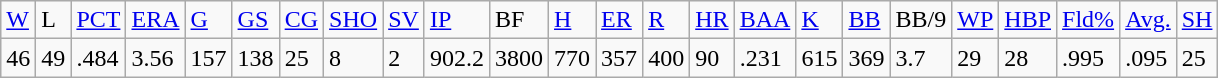<table class="wikitable">
<tr>
<td><a href='#'>W</a></td>
<td>L</td>
<td><a href='#'>PCT</a></td>
<td><a href='#'>ERA</a></td>
<td><a href='#'>G</a></td>
<td><a href='#'>GS</a></td>
<td><a href='#'>CG</a></td>
<td><a href='#'>SHO</a></td>
<td><a href='#'>SV</a></td>
<td><a href='#'>IP</a></td>
<td>BF</td>
<td><a href='#'>H</a></td>
<td><a href='#'>ER</a></td>
<td><a href='#'>R</a></td>
<td><a href='#'>HR</a></td>
<td><a href='#'>BAA</a></td>
<td><a href='#'>K</a></td>
<td><a href='#'>BB</a></td>
<td>BB/9</td>
<td><a href='#'>WP</a></td>
<td><a href='#'>HBP</a></td>
<td><a href='#'>Fld%</a></td>
<td><a href='#'>Avg.</a></td>
<td><a href='#'>SH</a></td>
</tr>
<tr>
<td>46</td>
<td>49</td>
<td>.484</td>
<td>3.56</td>
<td>157</td>
<td>138</td>
<td>25</td>
<td>8</td>
<td>2</td>
<td>902.2</td>
<td>3800</td>
<td>770</td>
<td>357</td>
<td>400</td>
<td>90</td>
<td>.231</td>
<td>615</td>
<td>369</td>
<td>3.7</td>
<td>29</td>
<td>28</td>
<td>.995</td>
<td>.095</td>
<td>25</td>
</tr>
</table>
